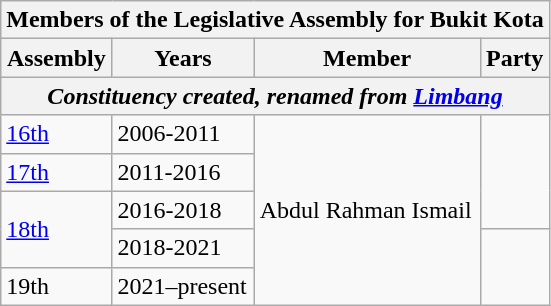<table class=wikitable>
<tr>
<th colspan="4">Members of the Legislative Assembly for Bukit Kota</th>
</tr>
<tr>
<th>Assembly</th>
<th>Years</th>
<th>Member</th>
<th>Party</th>
</tr>
<tr>
<th colspan=4 align=center><em>Constituency created, renamed from <a href='#'>Limbang</a></em></th>
</tr>
<tr>
<td><a href='#'>16th</a></td>
<td>2006-2011</td>
<td rowspan="5">Abdul Rahman Ismail</td>
<td rowspan=3 bgcolor=></td>
</tr>
<tr>
<td><a href='#'>17th</a></td>
<td>2011-2016</td>
</tr>
<tr>
<td rowspan="2"><a href='#'>18th</a></td>
<td>2016-2018</td>
</tr>
<tr>
<td>2018-2021</td>
<td rowspan="2" bgcolor=></td>
</tr>
<tr>
<td>19th</td>
<td>2021–present</td>
</tr>
</table>
